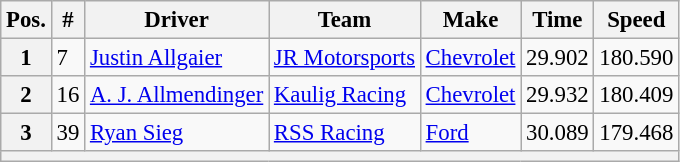<table class="wikitable" style="font-size:95%">
<tr>
<th>Pos.</th>
<th>#</th>
<th>Driver</th>
<th>Team</th>
<th>Make</th>
<th>Time</th>
<th>Speed</th>
</tr>
<tr>
<th>1</th>
<td>7</td>
<td><a href='#'>Justin Allgaier</a></td>
<td><a href='#'>JR Motorsports</a></td>
<td><a href='#'>Chevrolet</a></td>
<td>29.902</td>
<td>180.590</td>
</tr>
<tr>
<th>2</th>
<td>16</td>
<td><a href='#'>A. J. Allmendinger</a></td>
<td><a href='#'>Kaulig Racing</a></td>
<td><a href='#'>Chevrolet</a></td>
<td>29.932</td>
<td>180.409</td>
</tr>
<tr>
<th>3</th>
<td>39</td>
<td><a href='#'>Ryan Sieg</a></td>
<td><a href='#'>RSS Racing</a></td>
<td><a href='#'>Ford</a></td>
<td>30.089</td>
<td>179.468</td>
</tr>
<tr>
<th colspan="7"></th>
</tr>
</table>
